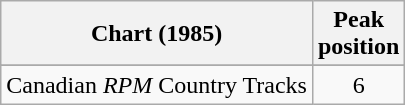<table class="wikitable sortable">
<tr>
<th align="left">Chart (1985)</th>
<th align="center">Peak<br>position</th>
</tr>
<tr>
</tr>
<tr>
<td align="left">Canadian <em>RPM</em> Country Tracks</td>
<td align="center">6</td>
</tr>
</table>
